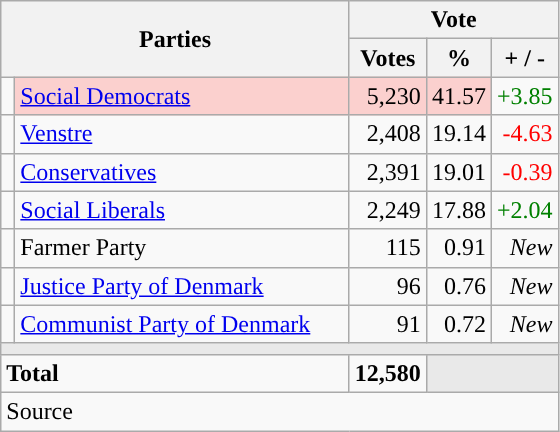<table class="wikitable" style="text-align:right;">
<tr>
<th style="text-align:centre;" rowspan="2" colspan="2" width="225">Parties</th>
<th colspan="3">Vote</th>
</tr>
<tr>
<th width="15">Votes</th>
<th width="15">%</th>
<th width="15">+ / -</th>
</tr>
<tr>
<td width="2" style="color:inherit;background:"></td>
<td bgcolor=#fbd0ce  align="left"><a href='#'>Social Democrats</a></td>
<td bgcolor=#fbd0ce>5,230</td>
<td bgcolor=#fbd0ce>41.57</td>
<td style=color:green;>+3.85</td>
</tr>
<tr>
<td width="2" style="color:inherit;background:"></td>
<td align="left"><a href='#'>Venstre</a></td>
<td>2,408</td>
<td>19.14</td>
<td style=color:red;>-4.63</td>
</tr>
<tr>
<td width="2" style="color:inherit;background:"></td>
<td align="left"><a href='#'>Conservatives</a></td>
<td>2,391</td>
<td>19.01</td>
<td style=color:red;>-0.39</td>
</tr>
<tr>
<td width="2" style="color:inherit;background:"></td>
<td align="left"><a href='#'>Social Liberals</a></td>
<td>2,249</td>
<td>17.88</td>
<td style=color:green;>+2.04</td>
</tr>
<tr>
<td width="2" style="color:inherit;background:"></td>
<td align="left">Farmer Party</td>
<td>115</td>
<td>0.91</td>
<td><em>New</em></td>
</tr>
<tr>
<td width="2" style="color:inherit;background:"></td>
<td align="left"><a href='#'>Justice Party of Denmark</a></td>
<td>96</td>
<td>0.76</td>
<td><em>New</em></td>
</tr>
<tr>
<td width="2" style="color:inherit;background:"></td>
<td align="left"><a href='#'>Communist Party of Denmark</a></td>
<td>91</td>
<td>0.72</td>
<td><em>New</em></td>
</tr>
<tr>
<td colspan="7" bgcolor="#E9E9E9"></td>
</tr>
<tr>
<td align="left" colspan="2"><strong>Total</strong></td>
<td><strong>12,580</strong></td>
<td bgcolor="#E9E9E9" colspan="2"></td>
</tr>
<tr>
<td align="left" colspan="6">Source</td>
</tr>
</table>
